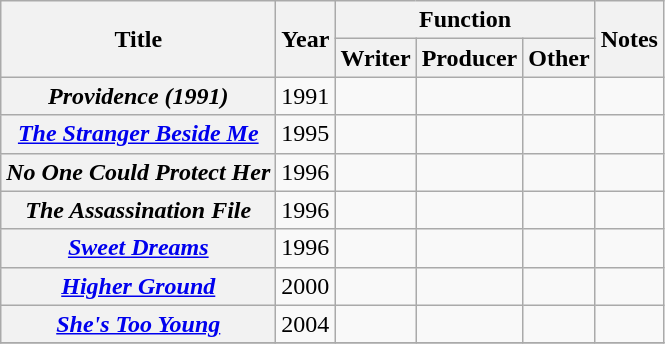<table class="wikitable sortable plainrowheaders" style="margin-right: 0;">
<tr>
<th rowspan="2" scope="col">Title</th>
<th rowspan="2" scope="col">Year</th>
<th colspan="3">Function</th>
<th rowspan="2" scope="col" class="unsortable">Notes</th>
</tr>
<tr>
<th scope="col">Writer</th>
<th scope="col">Producer</th>
<th scope="col">Other</th>
</tr>
<tr>
<th scope="row"><em>Providence (1991)</em></th>
<td>1991</td>
<td></td>
<td></td>
<td></td>
<td></td>
</tr>
<tr>
<th scope="row"><em><a href='#'>The Stranger Beside Me</a></em></th>
<td>1995</td>
<td></td>
<td></td>
<td></td>
<td></td>
</tr>
<tr>
<th scope="row"><em>No One Could Protect Her</em></th>
<td>1996</td>
<td></td>
<td></td>
<td></td>
<td></td>
</tr>
<tr>
<th scope="row"><em>The Assassination File</em></th>
<td>1996</td>
<td></td>
<td></td>
<td></td>
<td></td>
</tr>
<tr>
<th scope="row"><em><a href='#'>Sweet Dreams</a></em></th>
<td>1996</td>
<td></td>
<td></td>
<td></td>
<td></td>
</tr>
<tr>
<th scope="row"><em><a href='#'>Higher Ground</a></em></th>
<td>2000</td>
<td></td>
<td></td>
<td></td>
<td></td>
</tr>
<tr>
<th scope="row"><em><a href='#'>She's Too Young</a></em></th>
<td>2004</td>
<td></td>
<td></td>
<td></td>
<td></td>
</tr>
<tr>
</tr>
</table>
